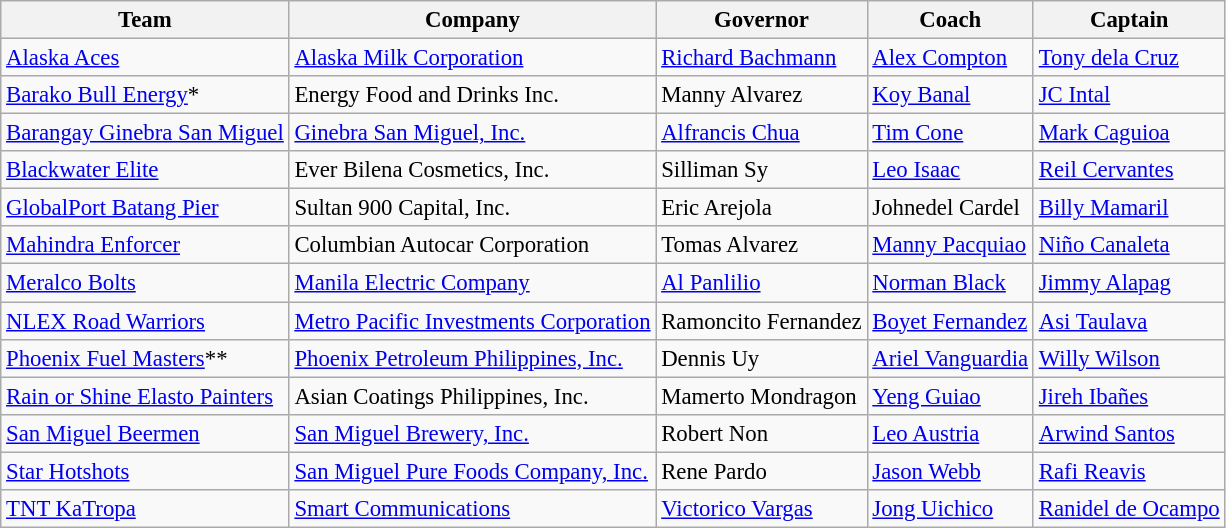<table class="wikitable sortable" style="font-size:95%">
<tr>
<th>Team</th>
<th>Company</th>
<th>Governor</th>
<th>Coach</th>
<th>Captain</th>
</tr>
<tr>
<td><a href='#'>Alaska Aces</a></td>
<td><a href='#'>Alaska Milk Corporation</a></td>
<td><a href='#'>Richard Bachmann</a></td>
<td><a href='#'>Alex Compton</a></td>
<td><a href='#'>Tony dela Cruz</a></td>
</tr>
<tr>
<td><a href='#'>Barako Bull Energy</a>*</td>
<td>Energy Food and Drinks Inc.</td>
<td>Manny Alvarez</td>
<td><a href='#'>Koy Banal</a></td>
<td><a href='#'>JC Intal</a></td>
</tr>
<tr>
<td><a href='#'>Barangay Ginebra San Miguel</a></td>
<td><a href='#'>Ginebra San Miguel, Inc.</a></td>
<td><a href='#'>Alfrancis Chua</a></td>
<td><a href='#'>Tim Cone</a></td>
<td><a href='#'>Mark Caguioa</a></td>
</tr>
<tr>
<td><a href='#'>Blackwater Elite</a></td>
<td>Ever Bilena Cosmetics, Inc.</td>
<td>Silliman Sy</td>
<td><a href='#'>Leo Isaac</a></td>
<td><a href='#'>Reil Cervantes</a></td>
</tr>
<tr>
<td><a href='#'>GlobalPort Batang Pier</a></td>
<td>Sultan 900 Capital, Inc.</td>
<td>Eric Arejola</td>
<td>Johnedel Cardel</td>
<td><a href='#'>Billy Mamaril</a></td>
</tr>
<tr>
<td><a href='#'>Mahindra Enforcer</a></td>
<td>Columbian Autocar Corporation</td>
<td>Tomas Alvarez</td>
<td><a href='#'>Manny Pacquiao</a></td>
<td><a href='#'>Niño Canaleta</a></td>
</tr>
<tr>
<td><a href='#'>Meralco Bolts</a></td>
<td><a href='#'>Manila Electric Company</a></td>
<td><a href='#'>Al Panlilio</a></td>
<td><a href='#'>Norman Black</a></td>
<td><a href='#'>Jimmy Alapag</a></td>
</tr>
<tr>
<td><a href='#'>NLEX Road Warriors</a></td>
<td><a href='#'>Metro Pacific Investments Corporation</a></td>
<td>Ramoncito Fernandez</td>
<td><a href='#'>Boyet Fernandez</a></td>
<td><a href='#'>Asi Taulava</a></td>
</tr>
<tr>
<td><a href='#'>Phoenix Fuel Masters</a>**</td>
<td><a href='#'>Phoenix Petroleum Philippines, Inc.</a></td>
<td>Dennis Uy</td>
<td><a href='#'>Ariel Vanguardia</a></td>
<td><a href='#'>Willy Wilson</a></td>
</tr>
<tr>
<td><a href='#'>Rain or Shine Elasto Painters</a></td>
<td>Asian Coatings Philippines, Inc.</td>
<td>Mamerto Mondragon</td>
<td><a href='#'>Yeng Guiao</a></td>
<td><a href='#'>Jireh Ibañes</a></td>
</tr>
<tr>
<td><a href='#'>San Miguel Beermen</a></td>
<td><a href='#'>San Miguel Brewery, Inc.</a></td>
<td>Robert Non</td>
<td><a href='#'>Leo Austria</a></td>
<td><a href='#'>Arwind Santos</a></td>
</tr>
<tr>
<td><a href='#'>Star Hotshots</a></td>
<td><a href='#'>San Miguel Pure Foods Company, Inc.</a></td>
<td>Rene Pardo</td>
<td><a href='#'>Jason Webb</a></td>
<td><a href='#'>Rafi Reavis</a></td>
</tr>
<tr>
<td><a href='#'>TNT KaTropa</a></td>
<td><a href='#'>Smart Communications</a></td>
<td><a href='#'>Victorico Vargas</a></td>
<td><a href='#'>Jong Uichico</a></td>
<td><a href='#'>Ranidel de Ocampo</a></td>
</tr>
</table>
